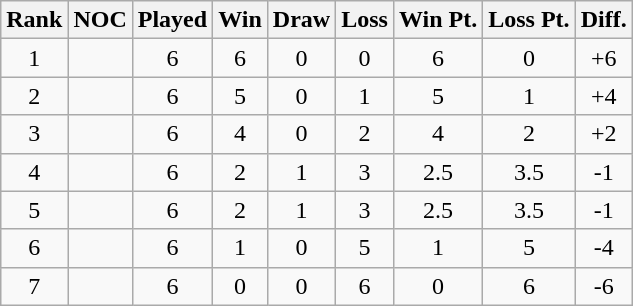<table class="wikitable sortable" style="text-align:center;">
<tr>
<th>Rank</th>
<th>NOC</th>
<th>Played</th>
<th>Win</th>
<th>Draw</th>
<th>Loss</th>
<th>Win Pt.</th>
<th>Loss Pt.</th>
<th>Diff.</th>
</tr>
<tr>
<td>1</td>
<td align="left"></td>
<td>6</td>
<td>6</td>
<td>0</td>
<td>0</td>
<td>6</td>
<td>0</td>
<td>+6</td>
</tr>
<tr>
<td>2</td>
<td align="left"></td>
<td>6</td>
<td>5</td>
<td>0</td>
<td>1</td>
<td>5</td>
<td>1</td>
<td>+4</td>
</tr>
<tr>
<td>3</td>
<td align="left"></td>
<td>6</td>
<td>4</td>
<td>0</td>
<td>2</td>
<td>4</td>
<td>2</td>
<td>+2</td>
</tr>
<tr>
<td>4</td>
<td align="left"></td>
<td>6</td>
<td>2</td>
<td>1</td>
<td>3</td>
<td>2.5</td>
<td>3.5</td>
<td>-1</td>
</tr>
<tr>
<td>5</td>
<td align="left"></td>
<td>6</td>
<td>2</td>
<td>1</td>
<td>3</td>
<td>2.5</td>
<td>3.5</td>
<td>-1</td>
</tr>
<tr>
<td>6</td>
<td align="left"></td>
<td>6</td>
<td>1</td>
<td>0</td>
<td>5</td>
<td>1</td>
<td>5</td>
<td>-4</td>
</tr>
<tr>
<td>7</td>
<td align="left"></td>
<td>6</td>
<td>0</td>
<td>0</td>
<td>6</td>
<td>0</td>
<td>6</td>
<td>-6</td>
</tr>
</table>
